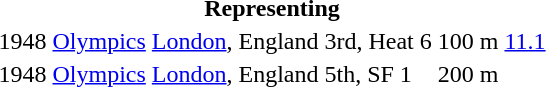<table>
<tr>
<th colspan="6">Representing </th>
</tr>
<tr>
<td>1948</td>
<td><a href='#'>Olympics</a></td>
<td><a href='#'>London</a>, England</td>
<td>3rd, Heat 6</td>
<td>100 m</td>
<td><a href='#'>11.1</a></td>
</tr>
<tr>
<td>1948</td>
<td><a href='#'>Olympics</a></td>
<td><a href='#'>London</a>, England</td>
<td>5th, SF 1</td>
<td>200 m</td>
<td><a href='#'></a></td>
</tr>
</table>
